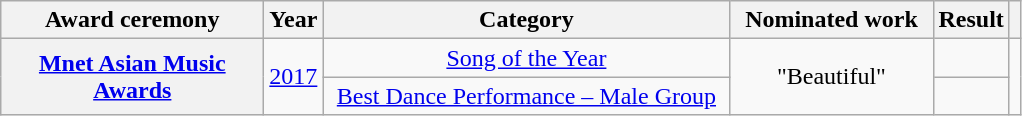<table class="wikitable sortable plainrowheaders" style="text-align:center;">
<tr>
<th scope="col" style="width:10.5em">Award ceremony</th>
<th scope="col">Year</th>
<th scope="col" style="width:16.5em">Category</th>
<th scope="col" style="width:8em">Nominated work</th>
<th scope="col">Result</th>
<th scope="col" class="unsortable"></th>
</tr>
<tr>
<th scope="row" rowspan="2"><a href='#'>Mnet Asian Music Awards</a></th>
<td rowspan="2"><a href='#'>2017</a></td>
<td><a href='#'>Song of the Year</a></td>
<td rowspan="2">"Beautiful"</td>
<td></td>
<td rowspan="2"></td>
</tr>
<tr>
<td><a href='#'>Best Dance Performance – Male Group</a></td>
<td></td>
</tr>
</table>
